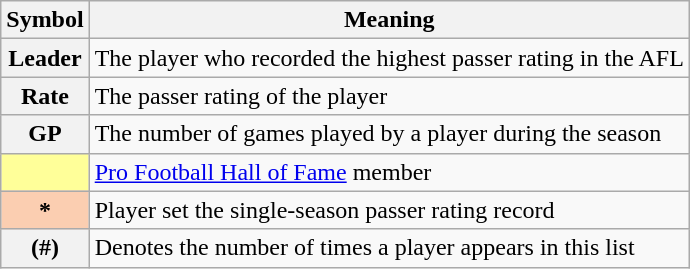<table class="wikitable plainrowheaders">
<tr>
<th scope=col>Symbol</th>
<th scope=col>Meaning</th>
</tr>
<tr>
<th scope=row style="text-align:center;"><strong>Leader</strong></th>
<td>The player who recorded the highest passer rating in the AFL</td>
</tr>
<tr>
<th scope=row style="text-align:center;"><strong>Rate</strong></th>
<td>The passer rating of the player</td>
</tr>
<tr>
<th scope=row style="text-align:center;"><strong>GP</strong></th>
<td>The number of games played by a player during the season</td>
</tr>
<tr>
<th scope=row style="text-align:center; background:#ff9;"></th>
<td><a href='#'>Pro Football Hall of Fame</a> member</td>
</tr>
<tr>
<th scope=row style="text-align:center; background:#fbceb1;">*</th>
<td>Player set the single-season passer rating record</td>
</tr>
<tr>
<th scope=row style="text-align:center;">(#)</th>
<td>Denotes the number of times a player appears in this list</td>
</tr>
</table>
